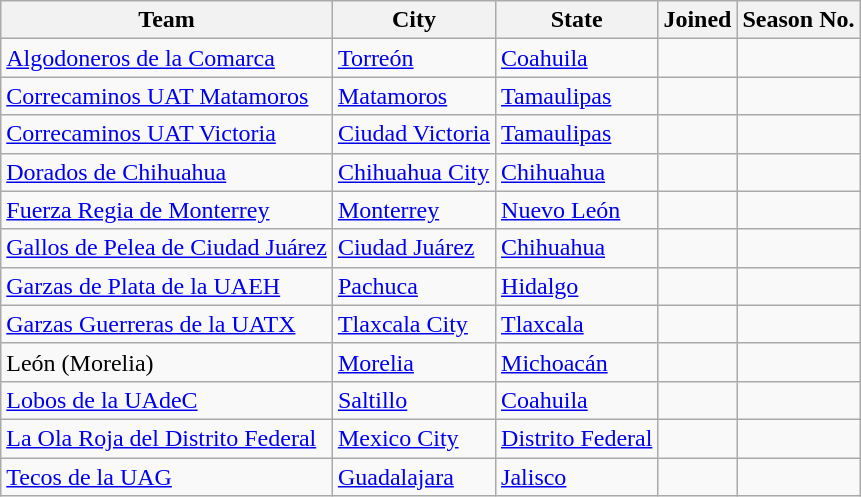<table class="wikitable sortable">
<tr>
<th>Team</th>
<th>City</th>
<th>State</th>
<th>Joined</th>
<th>Season No.</th>
</tr>
<tr>
<td><a href='#'>Algodoneros de la Comarca</a></td>
<td><a href='#'>Torreón</a></td>
<td><a href='#'>Coahuila</a></td>
<td></td>
<td></td>
</tr>
<tr>
<td><a href='#'>Correcaminos UAT Matamoros</a></td>
<td><a href='#'>Matamoros</a></td>
<td><a href='#'>Tamaulipas</a></td>
<td></td>
<td></td>
</tr>
<tr>
<td><a href='#'>Correcaminos UAT Victoria</a></td>
<td><a href='#'>Ciudad Victoria</a></td>
<td><a href='#'>Tamaulipas</a></td>
<td></td>
<td></td>
</tr>
<tr>
<td><a href='#'>Dorados de Chihuahua</a></td>
<td><a href='#'>Chihuahua City</a></td>
<td><a href='#'>Chihuahua</a></td>
<td></td>
<td></td>
</tr>
<tr>
<td><a href='#'>Fuerza Regia de Monterrey</a></td>
<td><a href='#'>Monterrey</a></td>
<td><a href='#'>Nuevo León</a></td>
<td></td>
<td></td>
</tr>
<tr>
<td><a href='#'>Gallos de Pelea de Ciudad Juárez</a></td>
<td><a href='#'>Ciudad Juárez</a></td>
<td><a href='#'>Chihuahua</a></td>
<td></td>
<td></td>
</tr>
<tr>
<td><a href='#'>Garzas de Plata de la UAEH</a></td>
<td><a href='#'>Pachuca</a></td>
<td><a href='#'>Hidalgo</a></td>
<td></td>
<td></td>
</tr>
<tr>
<td><a href='#'>Garzas Guerreras de la UATX</a></td>
<td><a href='#'>Tlaxcala City</a></td>
<td><a href='#'>Tlaxcala</a></td>
<td></td>
<td></td>
</tr>
<tr>
<td>León (Morelia)</td>
<td><a href='#'>Morelia</a></td>
<td><a href='#'>Michoacán</a></td>
<td></td>
<td></td>
</tr>
<tr>
<td><a href='#'>Lobos de la UAdeC</a></td>
<td><a href='#'>Saltillo</a></td>
<td><a href='#'>Coahuila</a></td>
<td></td>
<td></td>
</tr>
<tr>
<td><a href='#'>La Ola Roja del Distrito Federal</a></td>
<td><a href='#'>Mexico City</a></td>
<td><a href='#'>Distrito Federal</a></td>
<td></td>
<td></td>
</tr>
<tr>
<td><a href='#'>Tecos de la UAG</a></td>
<td><a href='#'>Guadalajara</a></td>
<td><a href='#'>Jalisco</a></td>
<td></td>
<td></td>
</tr>
</table>
